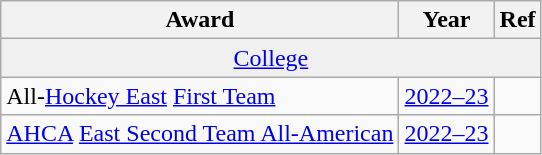<table class="wikitable">
<tr>
<th>Award</th>
<th>Year</th>
<th>Ref</th>
</tr>
<tr align=center bgcolor=f0f0f0>
<td colspan="3"><a href='#'>College</a></td>
</tr>
<tr>
<td>All-<a href='#'>Hockey East</a> <a href='#'>First Team</a></td>
<td><a href='#'>2022–23</a></td>
<td></td>
</tr>
<tr>
<td><a href='#'>AHCA</a> <a href='#'>East Second Team All-American</a></td>
<td><a href='#'>2022–23</a></td>
<td></td>
</tr>
</table>
